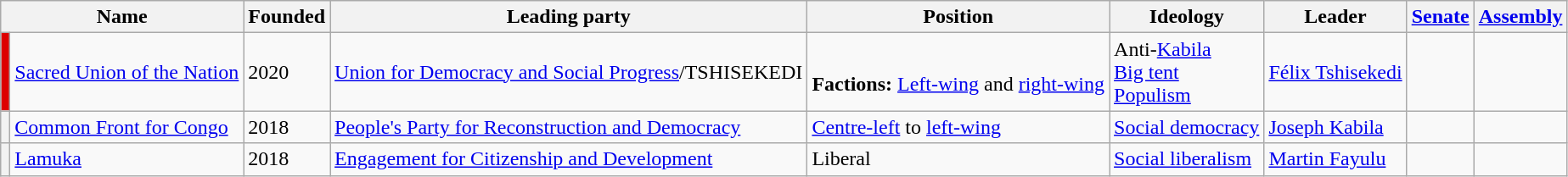<table class="wikitable">
<tr>
<th colspan=2>Name</th>
<th>Founded</th>
<th>Leading party</th>
<th>Position</th>
<th>Ideology</th>
<th>Leader</th>
<th><a href='#'>Senate</a></th>
<th><a href='#'>Assembly</a></th>
</tr>
<tr>
<th style=background:#DD0000></th>
<td><a href='#'>Sacred Union of the Nation</a></td>
<td>2020</td>
<td><a href='#'>Union for Democracy and Social Progress</a>/TSHISEKEDI</td>
<td><br><strong>Factions:</strong> <a href='#'>Left-wing</a> and <a href='#'>right-wing</a></td>
<td>Anti-<a href='#'>Kabila</a><br><a href='#'>Big tent</a><br><a href='#'>Populism</a></td>
<td><a href='#'>Félix Tshisekedi</a></td>
<td></td>
<td></td>
</tr>
<tr>
<th style=background:></th>
<td><a href='#'>Common Front for Congo</a></td>
<td>2018</td>
<td><a href='#'>People's Party for Reconstruction and Democracy</a></td>
<td><a href='#'>Centre-left</a> to <a href='#'>left-wing</a></td>
<td><a href='#'>Social democracy</a></td>
<td><a href='#'>Joseph Kabila</a></td>
<td></td>
<td></td>
</tr>
<tr>
<th></th>
<td><a href='#'>Lamuka</a></td>
<td>2018</td>
<td><a href='#'>Engagement for Citizenship and Development</a></td>
<td>Liberal</td>
<td><a href='#'>Social liberalism</a></td>
<td><a href='#'>Martin Fayulu</a></td>
<td></td>
<td></td>
</tr>
</table>
